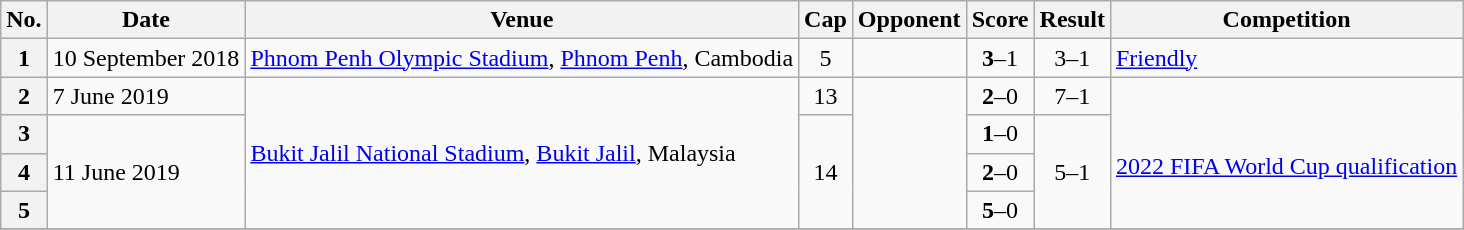<table class="wikitable sortable plainrowheaders">
<tr>
<th scope=col>No.</th>
<th scope=col data-sort-type=date>Date</th>
<th scope=col>Venue</th>
<th scope=col>Cap</th>
<th scope=col>Opponent</th>
<th scope=col>Score</th>
<th scope=col>Result</th>
<th scope=col>Competition</th>
</tr>
<tr>
<th scope=row>1</th>
<td>10 September 2018</td>
<td><a href='#'>Phnom Penh Olympic Stadium</a>, <a href='#'>Phnom Penh</a>, Cambodia</td>
<td align=center>5</td>
<td></td>
<td align=center><strong>3</strong>–1</td>
<td align=center>3–1</td>
<td><a href='#'>Friendly</a></td>
</tr>
<tr>
<th scope=row>2</th>
<td>7 June 2019</td>
<td rowspan=4><a href='#'>Bukit Jalil National Stadium</a>, <a href='#'>Bukit Jalil</a>, Malaysia</td>
<td align=center>13</td>
<td rowspan=4></td>
<td align=center><strong>2</strong>–0</td>
<td align=center>7–1</td>
<td rowspan=4><br><a href='#'>2022 FIFA World Cup qualification</a></td>
</tr>
<tr>
<th scope=row>3</th>
<td rowspan=3>11 June 2019</td>
<td rowspan=3 align=center>14</td>
<td align=center><strong>1</strong>–0</td>
<td rowspan=3 align=center>5–1</td>
</tr>
<tr>
<th scope=row>4</th>
<td align=center><strong>2</strong>–0</td>
</tr>
<tr>
<th scope=row>5</th>
<td align=center><strong>5</strong>–0</td>
</tr>
<tr>
</tr>
</table>
